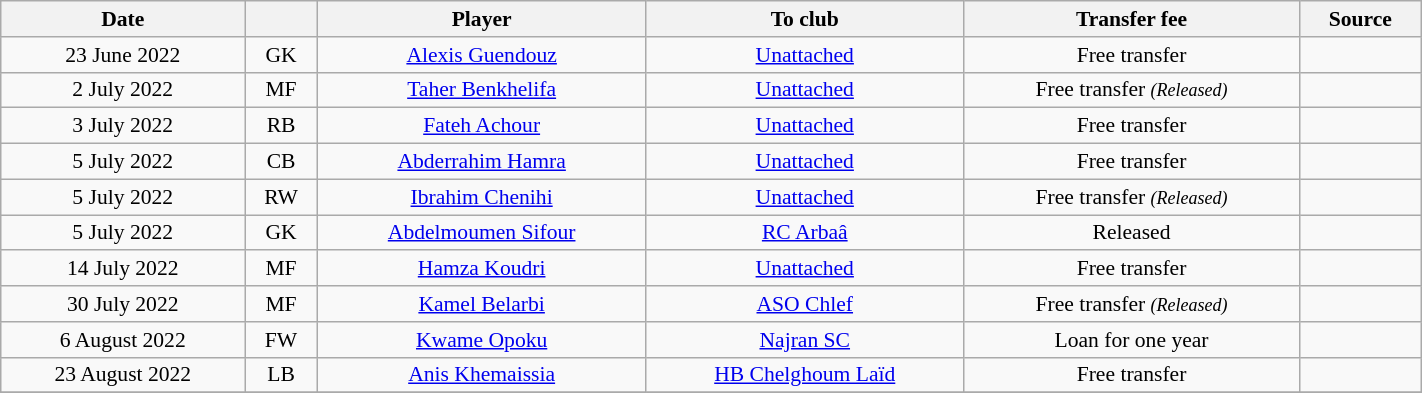<table class="wikitable sortable" style="width:75%; text-align:center; font-size:90%; text-align:centre;">
<tr>
<th>Date</th>
<th></th>
<th>Player</th>
<th>To club</th>
<th>Transfer fee</th>
<th>Source</th>
</tr>
<tr>
<td>23 June 2022</td>
<td>GK</td>
<td> <a href='#'>Alexis Guendouz</a></td>
<td><a href='#'>Unattached</a></td>
<td>Free transfer</td>
<td></td>
</tr>
<tr>
<td>2 July 2022</td>
<td>MF</td>
<td> <a href='#'>Taher Benkhelifa</a></td>
<td><a href='#'>Unattached</a></td>
<td>Free transfer <small><em>(Released)</em></small></td>
<td></td>
</tr>
<tr>
<td>3 July 2022</td>
<td>RB</td>
<td> <a href='#'>Fateh Achour</a></td>
<td><a href='#'>Unattached</a></td>
<td>Free transfer</td>
<td></td>
</tr>
<tr>
<td>5 July 2022</td>
<td>CB</td>
<td> <a href='#'>Abderrahim Hamra</a></td>
<td><a href='#'>Unattached</a></td>
<td>Free transfer</td>
<td></td>
</tr>
<tr>
<td>5 July 2022</td>
<td>RW</td>
<td> <a href='#'>Ibrahim Chenihi</a></td>
<td><a href='#'>Unattached</a></td>
<td>Free transfer <small><em>(Released)</em></small></td>
<td></td>
</tr>
<tr>
<td>5 July 2022</td>
<td>GK</td>
<td> <a href='#'>Abdelmoumen Sifour</a></td>
<td><a href='#'>RC Arbaâ</a></td>
<td>Released</td>
<td></td>
</tr>
<tr>
<td>14 July 2022</td>
<td>MF</td>
<td> <a href='#'>Hamza Koudri</a></td>
<td><a href='#'>Unattached</a></td>
<td>Free transfer</td>
<td></td>
</tr>
<tr>
<td>30 July 2022</td>
<td>MF</td>
<td> <a href='#'>Kamel Belarbi</a></td>
<td><a href='#'>ASO Chlef</a></td>
<td>Free transfer <small><em>(Released)</em></small></td>
<td></td>
</tr>
<tr>
<td>6 August 2022</td>
<td>FW</td>
<td> <a href='#'>Kwame Opoku</a></td>
<td> <a href='#'>Najran SC</a></td>
<td>Loan for one year</td>
<td></td>
</tr>
<tr>
<td>23 August 2022</td>
<td>LB</td>
<td> <a href='#'>Anis Khemaissia</a></td>
<td><a href='#'>HB Chelghoum Laïd</a></td>
<td>Free transfer</td>
<td></td>
</tr>
<tr>
</tr>
</table>
